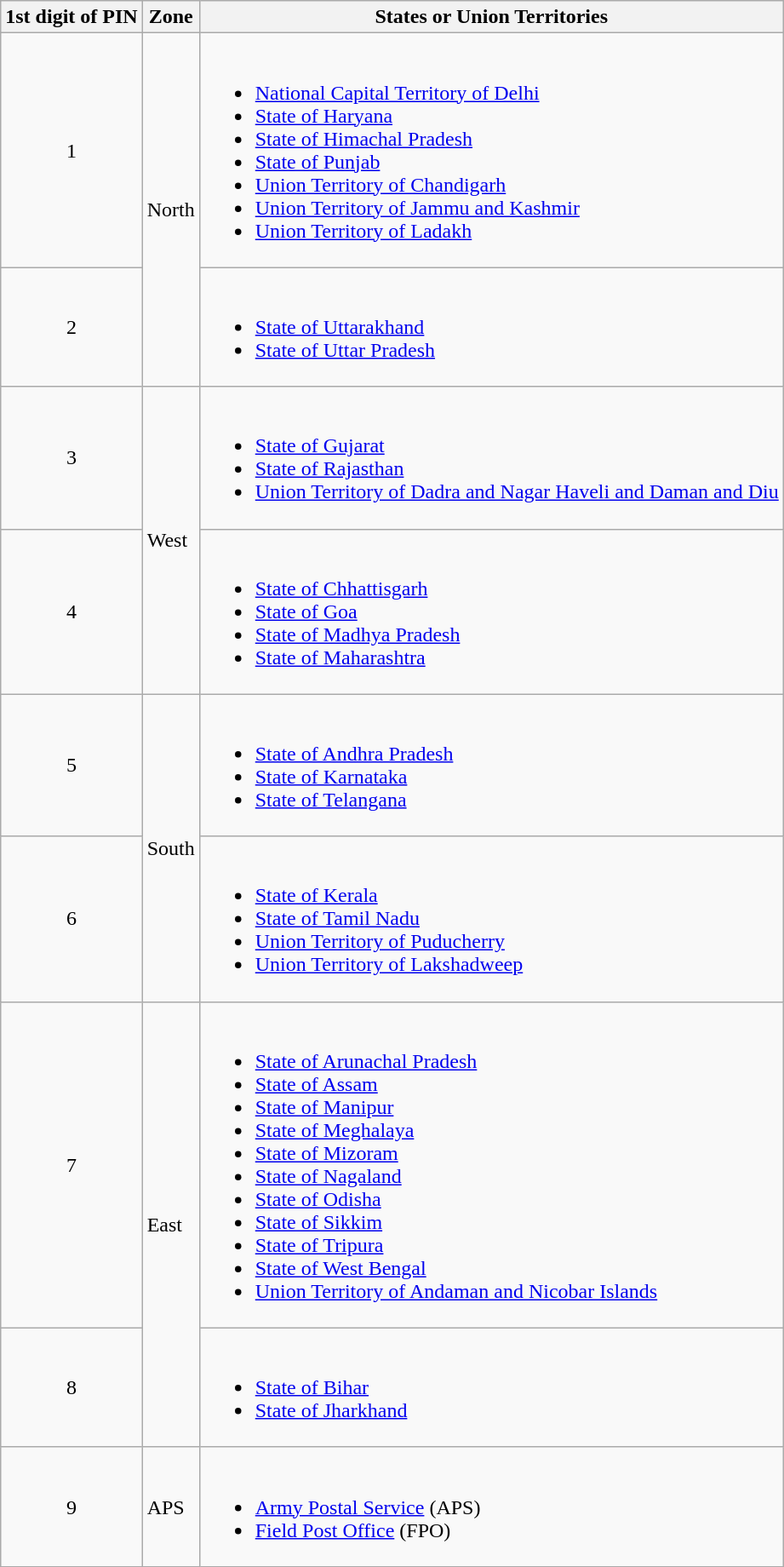<table class="wikitable sortable">
<tr>
<th>1st digit of PIN</th>
<th>Zone</th>
<th>States or Union Territories</th>
</tr>
<tr>
<td style="text-align: center;">1</td>
<td rowspan="2">North</td>
<td><br><ul><li><a href='#'>National Capital Territory of Delhi</a></li><li><a href='#'>State of Haryana</a></li><li><a href='#'>State of Himachal Pradesh</a></li><li><a href='#'>State of Punjab</a></li><li><a href='#'>Union Territory of Chandigarh</a></li><li><a href='#'>Union Territory of Jammu and Kashmir</a></li><li><a href='#'>Union Territory of Ladakh</a></li></ul></td>
</tr>
<tr>
<td style="text-align: center;">2</td>
<td><br><ul><li><a href='#'>State of Uttarakhand</a></li><li><a href='#'>State of Uttar Pradesh</a></li></ul></td>
</tr>
<tr>
<td style="text-align: center;">3</td>
<td rowspan="2">West</td>
<td><br><ul><li><a href='#'>State of Gujarat</a></li><li><a href='#'>State of Rajasthan</a></li><li><a href='#'>Union Territory of Dadra and Nagar Haveli and Daman and Diu</a></li></ul></td>
</tr>
<tr>
<td style="text-align: center;">4</td>
<td><br><ul><li><a href='#'>State of Chhattisgarh</a></li><li><a href='#'>State of Goa</a></li><li><a href='#'>State of Madhya Pradesh</a></li><li><a href='#'>State of Maharashtra</a></li></ul></td>
</tr>
<tr>
<td style="text-align: center;">5</td>
<td rowspan="2">South</td>
<td><br><ul><li><a href='#'>State of Andhra Pradesh</a></li><li><a href='#'>State of Karnataka</a></li><li><a href='#'>State of Telangana</a></li></ul></td>
</tr>
<tr>
<td style="text-align: center;">6</td>
<td><br><ul><li><a href='#'>State of Kerala</a></li><li><a href='#'>State of Tamil Nadu</a></li><li><a href='#'>Union Territory of Puducherry</a></li><li><a href='#'>Union Territory of Lakshadweep</a></li></ul></td>
</tr>
<tr>
<td style="text-align: center;">7</td>
<td rowspan="2">East</td>
<td><br><ul><li><a href='#'>State of Arunachal Pradesh</a></li><li><a href='#'>State of Assam</a></li><li><a href='#'>State of Manipur</a></li><li><a href='#'>State of Meghalaya</a></li><li><a href='#'>State of Mizoram</a></li><li><a href='#'>State of Nagaland</a></li><li><a href='#'>State of Odisha</a></li><li><a href='#'>State of Sikkim</a></li><li><a href='#'>State of Tripura</a></li><li><a href='#'>State of West Bengal</a></li><li><a href='#'>Union Territory of Andaman and Nicobar Islands</a></li></ul></td>
</tr>
<tr>
<td style="text-align: center;">8</td>
<td><br><ul><li><a href='#'>State of Bihar</a></li><li><a href='#'>State of Jharkhand</a></li></ul></td>
</tr>
<tr>
<td style="text-align: center;">9</td>
<td>APS</td>
<td><br><ul><li><a href='#'>Army Postal Service</a> (APS)</li><li><a href='#'>Field Post Office</a> (FPO)</li></ul></td>
</tr>
</table>
